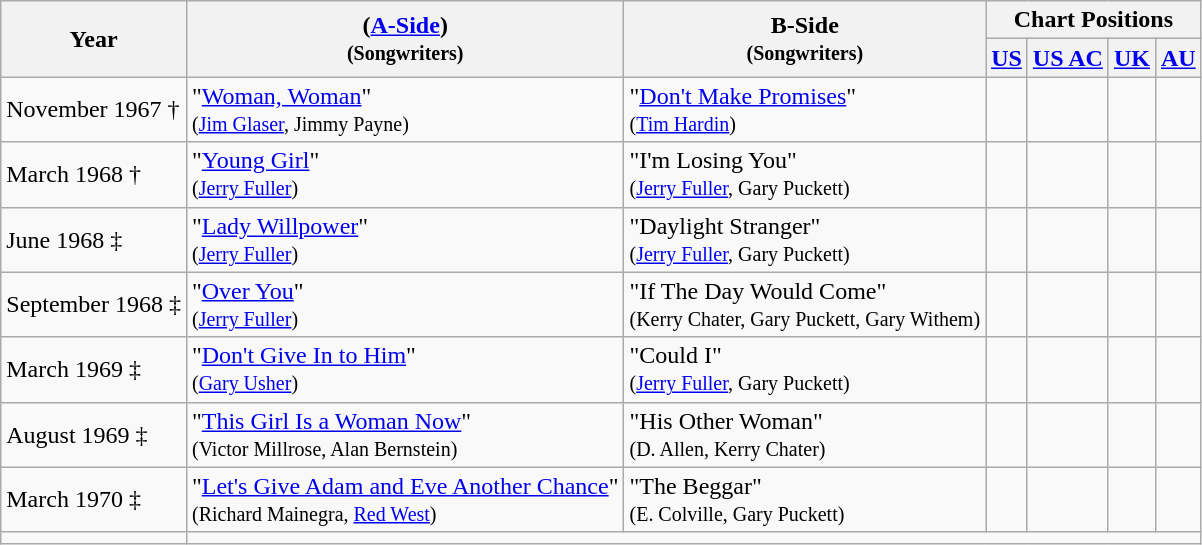<table class="wikitable">
<tr>
<th rowspan="2">Year</th>
<th rowspan="2">(<a href='#'>A-Side</a>)<br><small>(Songwriters)</small></th>
<th rowspan="2">B-Side<br><small>(Songwriters)</small></th>
<th colspan="4">Chart Positions</th>
</tr>
<tr>
<th><a href='#'>US</a></th>
<th><a href='#'>US AC</a></th>
<th><a href='#'>UK</a></th>
<th><a href='#'>AU</a></th>
</tr>
<tr>
<td>November 1967 †</td>
<td>"<a href='#'>Woman, Woman</a>"<br><small>(<a href='#'>Jim Glaser</a>, Jimmy Payne)</small></td>
<td>"<a href='#'>Don't Make Promises</a>"<br><small>(<a href='#'>Tim Hardin</a>)</small></td>
<td></td>
<td></td>
<td></td>
<td></td>
</tr>
<tr>
<td>March 1968 †</td>
<td>"<a href='#'>Young Girl</a>"<br><small>(<a href='#'>Jerry Fuller</a>)</small></td>
<td>"I'm Losing You"<br><small>(<a href='#'>Jerry Fuller</a>, Gary Puckett)</small></td>
<td></td>
<td></td>
<td></td>
<td></td>
</tr>
<tr>
<td>June 1968 ‡</td>
<td>"<a href='#'>Lady Willpower</a>"<br><small>(<a href='#'>Jerry Fuller</a>)</small></td>
<td>"Daylight Stranger"<br><small>(<a href='#'>Jerry Fuller</a>, Gary Puckett)</small></td>
<td></td>
<td></td>
<td></td>
<td></td>
</tr>
<tr>
<td>September 1968 ‡</td>
<td>"<a href='#'>Over You</a>"<br><small>(<a href='#'>Jerry Fuller</a>)</small></td>
<td>"If The Day Would Come"<br><small>(Kerry Chater, Gary Puckett, Gary Withem)</small></td>
<td></td>
<td></td>
<td></td>
<td></td>
</tr>
<tr>
<td>March 1969 ‡</td>
<td>"<a href='#'>Don't Give In to Him</a>"<br><small>(<a href='#'>Gary Usher</a>)</small></td>
<td>"Could I"<br><small>(<a href='#'>Jerry Fuller</a>, Gary Puckett)</small></td>
<td></td>
<td></td>
<td></td>
<td></td>
</tr>
<tr>
<td>August 1969 ‡</td>
<td>"<a href='#'>This Girl Is a Woman Now</a>"<br><small>(Victor Millrose, Alan Bernstein)</small></td>
<td>"His Other Woman"<br><small>(D. Allen, Kerry Chater)</small></td>
<td></td>
<td></td>
<td></td>
<td></td>
</tr>
<tr>
<td>March 1970 ‡</td>
<td>"<a href='#'>Let's Give Adam and Eve Another Chance</a>"<br><small>(Richard Mainegra, <a href='#'>Red West</a>)</small></td>
<td>"The Beggar"<br><small>(E. Colville, Gary Puckett)</small></td>
<td></td>
<td></td>
<td></td>
<td></td>
</tr>
<tr>
<td></td>
</tr>
</table>
